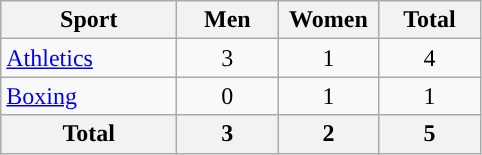<table class="wikitable" style="text-align:center;">
<tr>
<th width=110>Sport</th>
<th width=60>Men</th>
<th width=60>Women</th>
<th width=60>Total</th>
</tr>
<tr>
<td align=left><a href='#'>Athletics</a></td>
<td>3</td>
<td>1</td>
<td>4</td>
</tr>
<tr>
<td align=left><a href='#'>Boxing</a></td>
<td>0</td>
<td>1</td>
<td>1</td>
</tr>
<tr>
<th>Total</th>
<th>3</th>
<th>2</th>
<th>5</th>
</tr>
</table>
